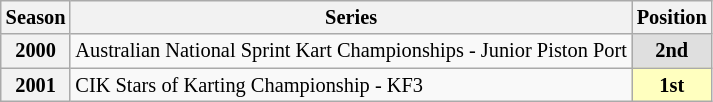<table class="wikitable" style="font-size: 85%; text-align:center">
<tr>
<th>Season</th>
<th>Series</th>
<th>Position</th>
</tr>
<tr>
<th>2000</th>
<td align="left">Australian National Sprint Kart Championships - Junior Piston Port</td>
<td style="background: #dfdfdf"><strong>2nd</strong></td>
</tr>
<tr>
<th>2001</th>
<td align="left">CIK Stars of Karting Championship - KF3</td>
<td align="center" style="background: #ffffbf"><strong>1st</strong></td>
</tr>
</table>
